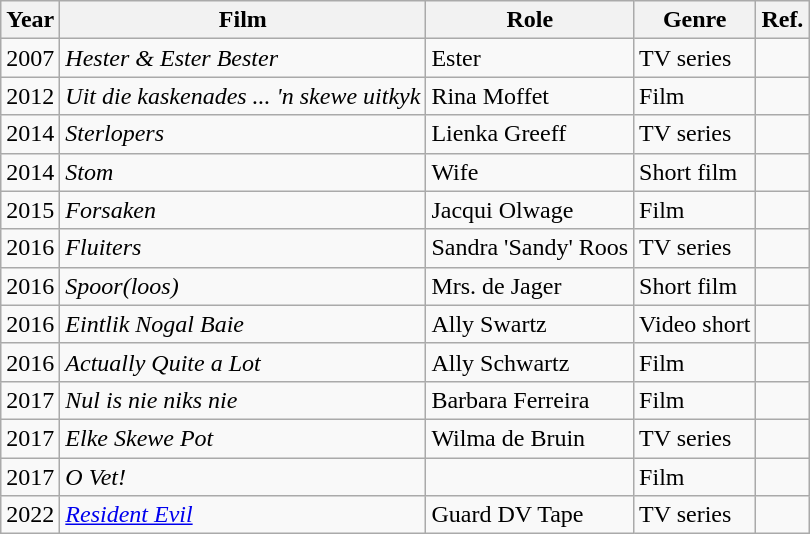<table class="wikitable">
<tr>
<th>Year</th>
<th>Film</th>
<th>Role</th>
<th>Genre</th>
<th>Ref.</th>
</tr>
<tr>
<td>2007</td>
<td><em>Hester & Ester Bester</em></td>
<td>Ester</td>
<td>TV series</td>
<td></td>
</tr>
<tr>
<td>2012</td>
<td><em>Uit die kaskenades ... 'n skewe uitkyk</em></td>
<td>Rina Moffet</td>
<td>Film</td>
<td></td>
</tr>
<tr>
<td>2014</td>
<td><em>Sterlopers</em></td>
<td>Lienka Greeff</td>
<td>TV series</td>
<td></td>
</tr>
<tr>
<td>2014</td>
<td><em>Stom</em></td>
<td>Wife</td>
<td>Short film</td>
<td></td>
</tr>
<tr>
<td>2015</td>
<td><em>Forsaken</em></td>
<td>Jacqui Olwage</td>
<td>Film</td>
<td></td>
</tr>
<tr>
<td>2016</td>
<td><em>Fluiters</em></td>
<td>Sandra 'Sandy' Roos</td>
<td>TV series</td>
<td></td>
</tr>
<tr>
<td>2016</td>
<td><em>Spoor(loos)</em></td>
<td>Mrs. de Jager</td>
<td>Short film</td>
<td></td>
</tr>
<tr>
<td>2016</td>
<td><em>Eintlik Nogal Baie</em></td>
<td>Ally Swartz</td>
<td>Video short</td>
<td></td>
</tr>
<tr>
<td>2016</td>
<td><em>Actually Quite a Lot</em></td>
<td>Ally Schwartz</td>
<td>Film</td>
<td></td>
</tr>
<tr>
<td>2017</td>
<td><em>Nul is nie niks nie</em></td>
<td>Barbara Ferreira</td>
<td>Film</td>
<td></td>
</tr>
<tr>
<td>2017</td>
<td><em>Elke Skewe Pot</em></td>
<td>Wilma de Bruin</td>
<td>TV series</td>
<td></td>
</tr>
<tr>
<td>2017</td>
<td><em>O Vet!</em></td>
<td></td>
<td>Film</td>
<td></td>
</tr>
<tr>
<td>2022</td>
<td><em><a href='#'>Resident Evil</a></em></td>
<td>Guard DV Tape</td>
<td>TV series</td>
</tr>
</table>
